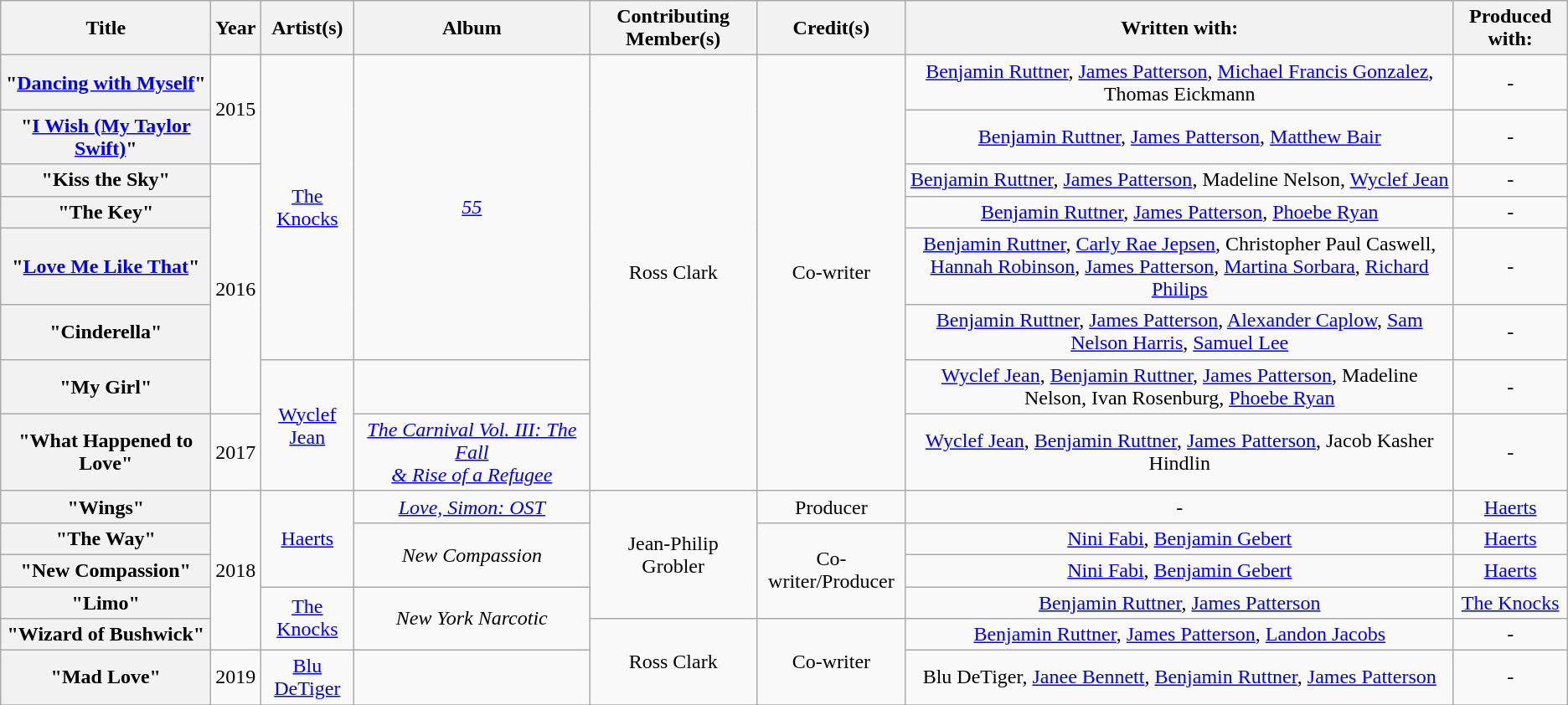<table class="wikitable plainrowheaders" style="text-align:center;">
<tr>
<th scope="col" style="width:160px;">Title</th>
<th scope="col">Year</th>
<th scope="col">Artist(s)</th>
<th scope="col" style="width:180px;">Album</th>
<th scope="col">Contributing Member(s)</th>
<th scope="col">Credit(s)</th>
<th scope="col">Written with:</th>
<th scope="col">Produced with:</th>
</tr>
<tr>
<th scope="row">"<a href='#'>Dancing with Myself</a>"</th>
<td rowspan="2">2015</td>
<td rowspan="6"><a href='#'>The Knocks</a></td>
<td rowspan="6"><em><a href='#'>55</a></em></td>
<td rowspan="8">Ross Clark</td>
<td rowspan="8">Co-writer</td>
<td><a href='#'>Benjamin Ruttner</a>, <a href='#'>James Patterson</a>, <a href='#'>Michael Francis Gonzalez</a>, Thomas Eickmann</td>
<td>-</td>
</tr>
<tr>
<th scope="row">"<a href='#'>I Wish (My Taylor Swift)</a>"<br></th>
<td><a href='#'>Benjamin Ruttner</a>, <a href='#'>James Patterson</a>, <a href='#'>Matthew Bair</a></td>
<td>-</td>
</tr>
<tr>
<th scope="row">"Kiss the Sky"<br></th>
<td rowspan="5">2016</td>
<td><a href='#'>Benjamin Ruttner</a>, <a href='#'>James Patterson</a>, Madeline Nelson, <a href='#'>Wyclef Jean</a></td>
<td>-</td>
</tr>
<tr>
<th scope="row">"The Key"</th>
<td><a href='#'>Benjamin Ruttner</a>, <a href='#'>James Patterson</a>, <a href='#'>Phoebe Ryan</a></td>
<td>-</td>
</tr>
<tr>
<th scope="row">"<a href='#'>Love Me Like That</a>"<br></th>
<td><a href='#'>Benjamin Ruttner</a>, <a href='#'>Carly Rae Jepsen</a>, Christopher Paul Caswell, <a href='#'>Hannah Robinson</a>, <a href='#'>James Patterson</a>, <a href='#'>Martina Sorbara</a>, <a href='#'>Richard Philips</a></td>
<td>-</td>
</tr>
<tr>
<th scope="row">"Cinderella"<br></th>
<td><a href='#'>Benjamin Ruttner</a>, <a href='#'>James Patterson</a>, <a href='#'>Alexander Caplow</a>, <a href='#'>Sam Nelson Harris</a>, <a href='#'>Samuel Lee</a></td>
<td>-</td>
</tr>
<tr>
<th scope="row">"My Girl"<br></th>
<td rowspan="2"><a href='#'>Wyclef Jean</a></td>
<td></td>
<td><a href='#'>Wyclef Jean</a>, <a href='#'>Benjamin Ruttner</a>, <a href='#'>James Patterson</a>, Madeline Nelson, Ivan Rosenburg, <a href='#'>Phoebe Ryan</a></td>
<td>-</td>
</tr>
<tr>
<th scope="row">"What Happened to Love"<br></th>
<td>2017</td>
<td><em><a href='#'>The Carnival Vol. III: The Fall<br>& Rise of a Refugee</a></em></td>
<td><a href='#'>Wyclef Jean</a>, <a href='#'>Benjamin Ruttner</a>, <a href='#'>James Patterson</a>, Jacob Kasher Hindlin</td>
<td>-</td>
</tr>
<tr>
<th scope="row">"Wings"</th>
<td rowspan="5">2018</td>
<td rowspan="3"><a href='#'>Haerts</a></td>
<td><em><a href='#'>Love, Simon: OST</a></em></td>
<td rowspan="4">Jean-Philip Grobler</td>
<td>Producer</td>
<td>-</td>
<td><a href='#'>Haerts</a></td>
</tr>
<tr>
<th scope="row">"The Way"</th>
<td rowspan="2"><em>New Compassion</em></td>
<td rowspan="3">Co-writer/Producer</td>
<td><a href='#'>Nini Fabi</a>, <a href='#'>Benjamin Gebert</a></td>
<td><a href='#'>Haerts</a></td>
</tr>
<tr>
<th scope="row">"New Compassion"</th>
<td><a href='#'>Nini Fabi</a>, <a href='#'>Benjamin Gebert</a></td>
<td><a href='#'>Haerts</a></td>
</tr>
<tr>
<th scope="row">"Limo"</th>
<td rowspan="2"><a href='#'>The Knocks</a></td>
<td rowspan="2"><em>New York Narcotic</em></td>
<td><a href='#'>Benjamin Ruttner</a>, <a href='#'>James Patterson</a></td>
<td><a href='#'>The Knocks</a></td>
</tr>
<tr>
<th scope="row">"Wizard of Bushwick"<br></th>
<td rowspan="2">Ross Clark</td>
<td rowspan="2">Co-writer</td>
<td><a href='#'>Benjamin Ruttner</a>, <a href='#'>James Patterson</a>, <a href='#'>Landon Jacobs</a></td>
<td>-</td>
</tr>
<tr>
<th scope="row">"Mad Love"</th>
<td>2019</td>
<td><a href='#'>Blu DeTiger</a></td>
<td></td>
<td>Blu DeTiger, <a href='#'>Janee Bennett</a>, <a href='#'>Benjamin Ruttner</a>, <a href='#'>James Patterson</a></td>
<td>-</td>
</tr>
<tr>
</tr>
</table>
